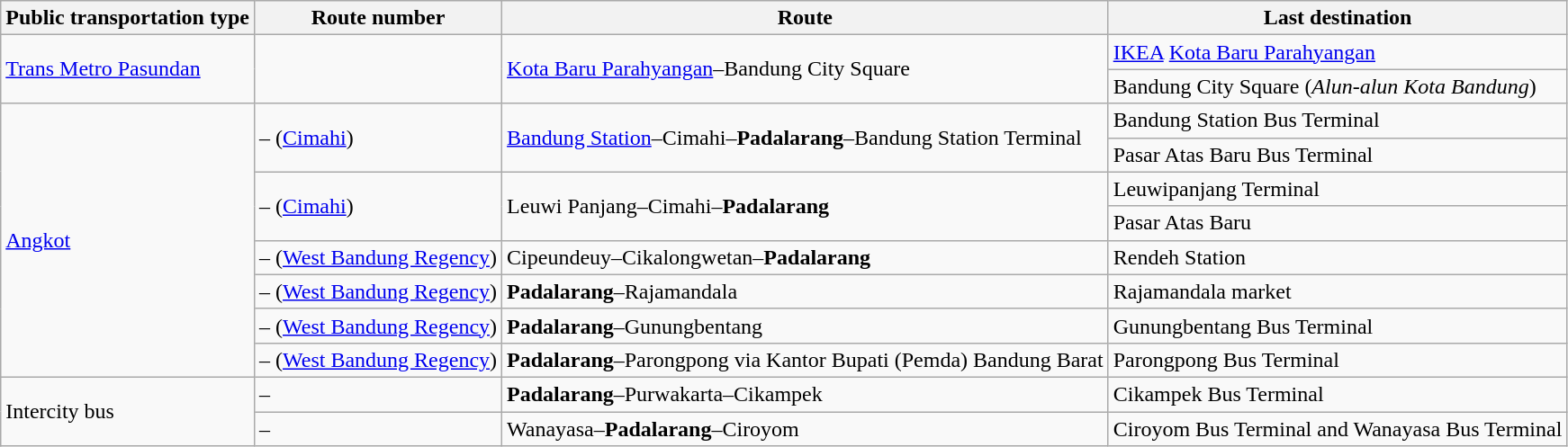<table class=wikitable sortable>
<tr>
<th>Public transportation type</th>
<th>Route number</th>
<th>Route</th>
<th>Last destination</th>
</tr>
<tr>
<td rowspan="2"><a href='#'>Trans Metro Pasundan</a></td>
<td rowspan="2"></td>
<td rowspan="2"><a href='#'>Kota Baru Parahyangan</a>–Bandung City Square</td>
<td><a href='#'>IKEA</a> <a href='#'>Kota Baru Parahyangan</a></td>
</tr>
<tr>
<td>Bandung City Square (<em>Alun-alun Kota Bandung</em>)</td>
</tr>
<tr>
<td rowspan="8"><a href='#'>Angkot</a></td>
<td rowspan="2">– (<a href='#'>Cimahi</a>)</td>
<td rowspan="2"><a href='#'>Bandung Station</a>–Cimahi–<strong>Padalarang</strong>–Bandung Station Terminal</td>
<td>Bandung Station Bus Terminal</td>
</tr>
<tr>
<td>Pasar Atas Baru Bus Terminal</td>
</tr>
<tr>
<td rowspan="2">– (<a href='#'>Cimahi</a>)</td>
<td rowspan="2">Leuwi Panjang–Cimahi–<strong>Padalarang</strong></td>
<td>Leuwipanjang Terminal</td>
</tr>
<tr>
<td>Pasar Atas Baru</td>
</tr>
<tr>
<td>– (<a href='#'>West Bandung Regency</a>)</td>
<td>Cipeundeuy–Cikalongwetan–<strong>Padalarang</strong></td>
<td>Rendeh Station</td>
</tr>
<tr>
<td>– (<a href='#'>West Bandung Regency</a>)</td>
<td><strong>Padalarang</strong>–Rajamandala</td>
<td>Rajamandala market</td>
</tr>
<tr>
<td>– (<a href='#'>West Bandung Regency</a>)</td>
<td><strong>Padalarang</strong>–Gunungbentang</td>
<td>Gunungbentang Bus Terminal</td>
</tr>
<tr>
<td>– (<a href='#'>West Bandung Regency</a>)</td>
<td><strong>Padalarang</strong>–Parongpong via Kantor Bupati (Pemda) Bandung Barat</td>
<td>Parongpong Bus Terminal</td>
</tr>
<tr>
<td rowspan="2">Intercity bus</td>
<td>–</td>
<td><strong>Padalarang</strong>–Purwakarta–Cikampek</td>
<td>Cikampek Bus Terminal</td>
</tr>
<tr>
<td>–</td>
<td>Wanayasa–<strong>Padalarang</strong>–Ciroyom</td>
<td>Ciroyom Bus Terminal and  Wanayasa Bus Terminal</td>
</tr>
</table>
